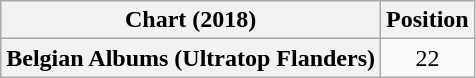<table class="wikitable plainrowheaders" style="text-align:center">
<tr>
<th scope="col">Chart (2018)</th>
<th scope="col">Position</th>
</tr>
<tr>
<th scope="row">Belgian Albums (Ultratop Flanders)</th>
<td>22</td>
</tr>
</table>
